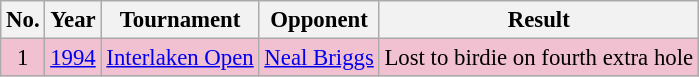<table class="wikitable" style="font-size:95%;">
<tr>
<th>No.</th>
<th>Year</th>
<th>Tournament</th>
<th>Opponent</th>
<th>Result</th>
</tr>
<tr style="background:#F2C1D1;">
<td align=center>1</td>
<td><a href='#'>1994</a></td>
<td><a href='#'>Interlaken Open</a></td>
<td> <a href='#'>Neal Briggs</a></td>
<td>Lost to birdie on fourth extra hole</td>
</tr>
</table>
